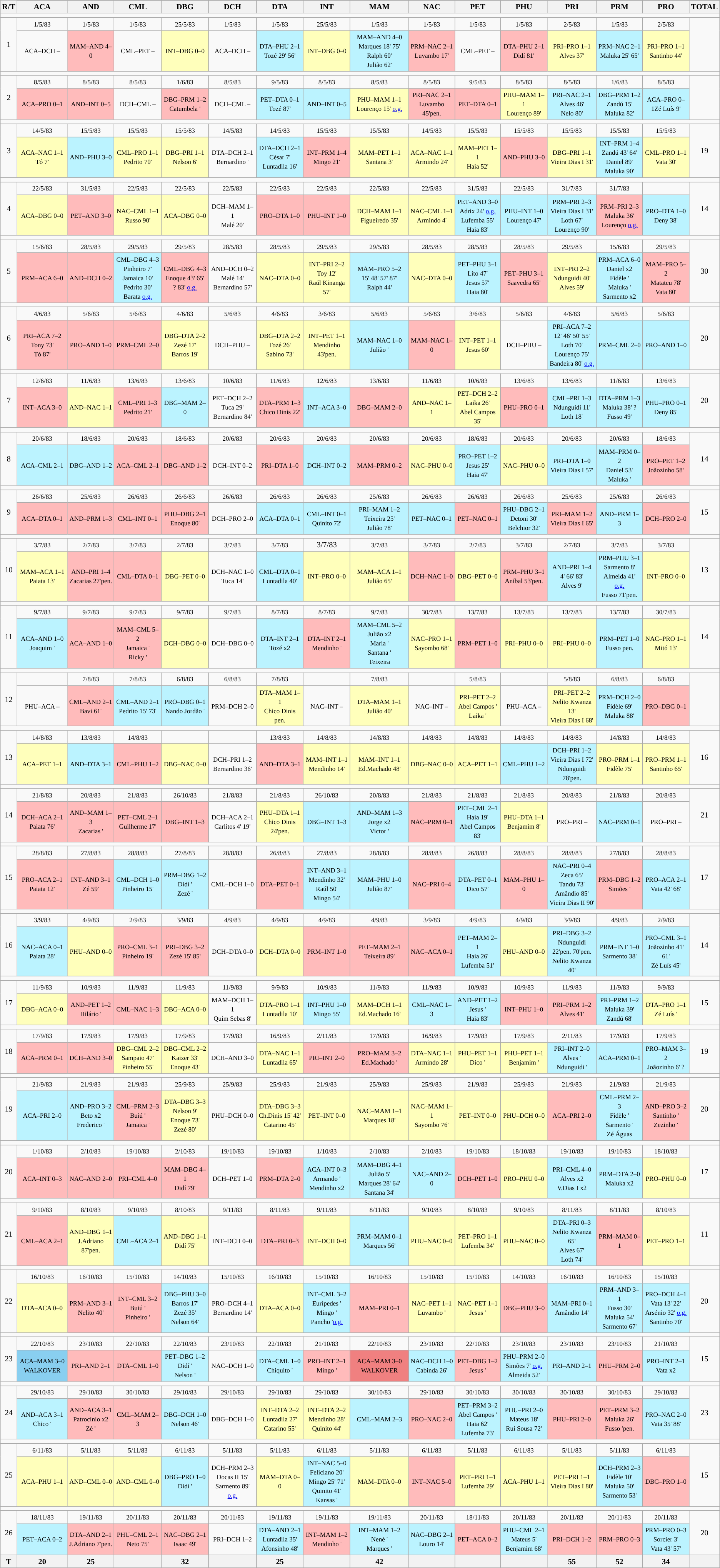<table class="wikitable">
<tr style="font-size: 85%;">
<th scope="col" rowspan="2">R/T</th>
</tr>
<tr style="font-size: 85%;">
<th style="width: 90px" colspan="1">ACA</th>
<th style="width: 90px" colspan="1">AND</th>
<th style="width: 90px" colspan="1">CML</th>
<th style="width: 90px" colspan="1">DBG</th>
<th style="width: 90px" colspan="1">DCH</th>
<th style="width: 90px" colspan="1">DTA</th>
<th style="width: 90px" colspan="1">INT</th>
<th style="width: 112px" colspan="1">MAM</th>
<th style="width: 90px" colspan="1">NAC</th>
<th style="width: 90px" colspan="1">PET</th>
<th style="width: 90px" colspan="1">PHU</th>
<th style="width: 95px" colspan="1">PRI</th>
<th style="width: 90px" colspan="1">PRM</th>
<th style="width: 90px" colspan="1">PRO</th>
<th style="width: 30px" colspan="1">TOTAL</th>
</tr>
<tr>
<td colspan=16></td>
</tr>
<tr align=center style="font-size: 85%;">
<td rowspan=2>1</td>
<td><small>1/5/83</small></td>
<td><small>1/5/83</small></td>
<td><small>1/5/83</small></td>
<td><small>25/5/83</small></td>
<td><small>1/5/83</small></td>
<td><small>1/5/83</small></td>
<td><small>25/5/83</small></td>
<td><small>1/5/83</small></td>
<td><small>1/5/83</small></td>
<td><small>1/5/83</small></td>
<td><small>1/5/83</small></td>
<td><small>2/5/83</small></td>
<td><small>1/5/83</small></td>
<td><small>2/5/83</small></td>
<td rowspan=2></td>
</tr>
<tr align=center style="font-size: 85%;">
<td bgcolor=><small>ACA–DCH –</small></td>
<td bgcolor=#ffbbbb><small>MAM–AND 4–0</small></td>
<td bgcolor=><small>CML–PET –</small></td>
<td bgcolor=#ffffbb><small>INT–DBG 0–0</small></td>
<td><small>ACA–DCH –</small></td>
<td bgcolor=#bbf3ff><small>DTA–PHU 2–1<br>Tozé 29' 56'</small></td>
<td bgcolor=#ffffbb><small>INT–DBG 0–0</small></td>
<td bgcolor=#bbf3ff><small>MAM–AND 4–0<br>Marques 18' 75'<br>Ralph 60'<br>Julião 62'</small></td>
<td bgcolor=#ffbbbb><small>PRM–NAC 2–1<br>Luvambo 17'</small></td>
<td bgcolor=><small>CML–PET –</small></td>
<td bgcolor=#ffbbbb><small>DTA–PHU 2–1<br>Didí 81'</small></td>
<td bgcolor=#ffffbb><small>PRI–PRO 1–1<br>Alves 37'</small></td>
<td bgcolor=#bbf3ff><small>PRM–NAC 2–1<br>Maluka 25' 65'</small></td>
<td bgcolor=#ffffbb><small>PRI–PRO 1–1<br>Santinho 44'</small></td>
</tr>
<tr>
<td colspan=16></td>
</tr>
<tr align=center style="font-size: 85%;">
<td rowspan=2>2</td>
<td><small>8/5/83</small></td>
<td><small>8/5/83</small></td>
<td><small>8/5/83</small></td>
<td><small>1/6/83</small></td>
<td><small>8/5/83</small></td>
<td><small>9/5/83</small></td>
<td><small>8/5/83</small></td>
<td><small>8/5/83</small></td>
<td><small>8/5/83</small></td>
<td><small>9/5/83</small></td>
<td><small>8/5/83</small></td>
<td><small>8/5/83</small></td>
<td><small>1/6/83</small></td>
<td><small>8/5/83</small></td>
<td rowspan=2></td>
</tr>
<tr align=center style="font-size: 85%;">
<td bgcolor=#ffbbbb><small>ACA–PRO 0–1</small></td>
<td bgcolor=#ffbbbb><small>AND–INT 0–5</small></td>
<td bgcolor=><small>DCH–CML –</small></td>
<td bgcolor=#ffbbbb><small>DBG–PRM 1–2<br>Catumbela '</small></td>
<td><small>DCH–CML –</small></td>
<td bgcolor=#bbf3ff><small>PET–DTA 0–1<br>Tozé 87'</small></td>
<td bgcolor=#bbf3ff><small>AND–INT 0–5</small></td>
<td bgcolor=#ffffbb><small>PHU–MAM 1–1<br>Lourenço 15' <a href='#'>o.g.</a></small></td>
<td bgcolor=#ffbbbb><small>PRI–NAC 2–1<br>Luvambo 45'pen.</small></td>
<td bgcolor=#ffbbbb><small>PET–DTA 0–1</small></td>
<td bgcolor=#ffffbb><small>PHU–MAM 1–1<br>Lourenço 89'</small></td>
<td bgcolor=#bbf3ff><small>PRI–NAC 2–1<br>Alves 46'<br>Nelo 80'</small></td>
<td bgcolor=#bbf3ff><small>DBG–PRM 1–2<br>Zandú 15'<br>Maluka 82'</small></td>
<td bgcolor=#bbf3ff><small>ACA–PRO 0–1Zé Luís 9'</small></td>
</tr>
<tr>
<td colspan=16></td>
</tr>
<tr align=center style="font-size: 85%;">
<td rowspan=2>3</td>
<td><small>14/5/83</small></td>
<td><small>15/5/83</small></td>
<td><small>15/5/83</small></td>
<td><small>15/5/83</small></td>
<td><small>14/5/83</small></td>
<td><small>14/5/83</small></td>
<td><small>15/5/83</small></td>
<td><small>15/5/83</small></td>
<td><small>14/5/83</small></td>
<td><small>15/5/83</small></td>
<td><small>15/5/83</small></td>
<td><small>15/5/83</small></td>
<td><small>15/5/83</small></td>
<td><small>15/5/83</small></td>
<td rowspan=2>19</td>
</tr>
<tr align=center style="font-size: 85%;">
<td bgcolor=#ffffbb><small>ACA–NAC 1–1<br>Tó 7'</small></td>
<td bgcolor=#bbf3ff><small>AND–PHU 3–0</small></td>
<td bgcolor=#ffffbb><small>CML–PRO 1–1<br>Pedrito 70'</small></td>
<td bgcolor=#ffffbb><small>DBG–PRI 1–1<br>Nelson 6'</small></td>
<td><small>DTA–DCH 2–1<br>Bernardino '</small></td>
<td bgcolor=#bbf3ff><small>DTA–DCH 2–1<br>César 7'<br>Luntadila 16'</small></td>
<td bgcolor=#ffbbbb><small>INT–PRM 1–4<br>Mingo 21'</small></td>
<td bgcolor=#ffffbb><small>MAM–PET 1–1<br>Santana 3'</small></td>
<td bgcolor=#ffffbb><small>ACA–NAC 1–1<br>Armindo 24'</small></td>
<td bgcolor=#ffffbb><small>MAM–PET 1–1<br>Haia 52'</small></td>
<td bgcolor=#ffbbbb><small>AND–PHU 3–0</small></td>
<td bgcolor=#ffffbb><small>DBG–PRI 1–1<br>Vieira Dias I 31'</small></td>
<td bgcolor=#bbf3ff><small>INT–PRM 1–4<br>Zandú 43' 64'<br>Daniel 89'<br>Maluka 90'</small></td>
<td bgcolor=#ffffbb><small>CML–PRO 1–1<br>Vata 30'</small></td>
</tr>
<tr>
<td colspan=16></td>
</tr>
<tr align=center style="font-size: 85%;">
<td rowspan=2>4</td>
<td><small>22/5/83</small></td>
<td><small>31/5/83</small></td>
<td><small>22/5/83</small></td>
<td><small>22/5/83</small></td>
<td><small>22/5/83</small></td>
<td><small>22/5/83</small></td>
<td><small>22/5/83</small></td>
<td><small>22/5/83</small></td>
<td><small>22/5/83</small></td>
<td><small>31/5/83</small></td>
<td><small>22/5/83</small></td>
<td><small>31/7/83</small></td>
<td><small>31/7/83</small></td>
<td><small></small></td>
<td rowspan=2>14</td>
</tr>
<tr align=center style="font-size: 85%;">
<td bgcolor=#ffffbb><small>ACA–DBG 0–0</small></td>
<td bgcolor=#ffbbbb><small>PET–AND 3–0</small></td>
<td bgcolor=#ffffbb><small>NAC–CML 1–1<br>Russo 90'</small></td>
<td bgcolor=#ffffbb><small>ACA–DBG 0–0</small></td>
<td><small>DCH–MAM 1–1<br>Malé 20'</small></td>
<td bgcolor=#ffbbbb><small>PRO–DTA 1–0</small></td>
<td bgcolor=#ffbbbb><small>PHU–INT 1–0</small></td>
<td bgcolor=#ffffbb><small>DCH–MAM 1–1<br>Figueiredo 35'</small></td>
<td bgcolor=#ffffbb><small>NAC–CML 1–1<br>Armindo 4'</small></td>
<td bgcolor=#bbf3ff><small>PET–AND 3–0<br>Adrix 24' <a href='#'>o.g.</a><br>Lufemba 55'<br>Haia 83'</small></td>
<td bgcolor=#bbf3ff><small>PHU–INT 1–0<br>Lourenço 47'</small></td>
<td bgcolor=#bbf3ff><small>PRM–PRI 2–3<br>Vieira Dias I 31'<br>Loth 67'<br>Lourenço 90'</small></td>
<td bgcolor=#ffbbbb><small>PRM–PRI 2–3<br>Maluka 36'<br>Lourenço <a href='#'>o.g.</a></small></td>
<td bgcolor=#bbf3ff><small>PRO–DTA 1–0<br>Deny 38'</small></td>
</tr>
<tr>
<td colspan=16></td>
</tr>
<tr align=center style="font-size: 85%;">
<td rowspan=2>5</td>
<td><small>15/6/83</small></td>
<td><small>28/5/83</small></td>
<td><small>29/5/83</small></td>
<td><small>29/5/83</small></td>
<td><small>28/5/83</small></td>
<td><small>28/5/83</small></td>
<td><small>29/5/83</small></td>
<td><small>29/5/83</small></td>
<td><small>28/5/83</small></td>
<td><small>28/5/83</small></td>
<td><small>28/5/83</small></td>
<td><small>29/5/83</small></td>
<td><small>15/6/83</small></td>
<td><small>29/5/83</small></td>
<td rowspan=2>30</td>
</tr>
<tr align=center style="font-size: 85%;">
<td bgcolor=#ffbbbb><small>PRM–ACA 6–0</small></td>
<td bgcolor=#ffbbbb><small>AND–DCH 0–2</small></td>
<td bgcolor=#bbf3ff><small>CML–DBG 4–3<br>Pinheiro 7'<br>Jamaica 10'<br>Pedrito 30'<br>Barata <a href='#'>o.g.</a></small></td>
<td bgcolor=#ffbbbb><small>CML–DBG 4–3<br>Enoque 43' 65'<br>? 83' <a href='#'>o.g.</a></small></td>
<td><small>AND–DCH 0–2<br>Malé 14'<br>Bernardino 57'</small></td>
<td bgcolor=#ffffbb><small>NAC–DTA 0–0</small></td>
<td bgcolor=#ffffbb><small>INT–PRI 2–2<br>Toy 12'<br>Raúl Kinanga 57'</small></td>
<td bgcolor=#bbf3ff><small>MAM–PRO 5–2<br> 15' 48' 57' 87'<br>Ralph 44'</small></td>
<td bgcolor=#ffffbb><small>NAC–DTA 0–0</small></td>
<td bgcolor=#bbf3ff><small>PET–PHU 3–1<br>Lito 47'<br>Jesus 57'<br>Haia 80'</small></td>
<td bgcolor=#ffbbbb><small>PET–PHU 3–1<br>Saavedra 65'</small></td>
<td bgcolor=#ffffbb><small>INT–PRI 2–2<br>Ndunguidi 40'<br>Alves 59'</small></td>
<td bgcolor=#bbf3ff><small>PRM–ACA 6–0<br>Daniel x2<br>Fidèle '<br>Maluka '<br>Sarmento x2</small></td>
<td bgcolor=#ffbbbb><small>MAM–PRO 5–2<br>Matateu 78'<br>Vata 80'</small></td>
</tr>
<tr>
<td colspan=16></td>
</tr>
<tr align=center style="font-size: 85%;">
<td rowspan=2>6</td>
<td><small>4/6/83</small></td>
<td><small>5/6/83</small></td>
<td><small>5/6/83</small></td>
<td><small>4/6/83</small></td>
<td><small>5/6/83</small></td>
<td><small>4/6/83</small></td>
<td><small>3/6/83</small></td>
<td><small>5/6/83</small></td>
<td><small>5/6/83</small></td>
<td><small>3/6/83</small></td>
<td><small>5/6/83</small></td>
<td><small>4/6/83</small></td>
<td><small>5/6/83</small></td>
<td><small>5/6/83</small></td>
<td rowspan=2>20</td>
</tr>
<tr align=center style="font-size: 85%;">
<td bgcolor=#ffbbbb><small>PRI–ACA 7–2<br>Tony 73'<br>Tó 87'</small></td>
<td bgcolor=#ffbbbb><small>PRO–AND 1–0</small></td>
<td bgcolor=#ffbbbb><small>PRM–CML 2–0</small></td>
<td bgcolor=#ffffbb><small>DBG–DTA 2–2<br>Zezé 17'<br>Barros 19'</small></td>
<td><small>DCH–PHU –</small></td>
<td bgcolor=#ffffbb><small>DBG–DTA 2–2<br>Tozé 26'<br>Sabino 73'</small></td>
<td bgcolor=#ffffbb><small>INT–PET 1–1<br>Mendinho 43'pen.</small></td>
<td bgcolor=#bbf3ff><small>MAM–NAC 1–0<br>Julião '</small></td>
<td bgcolor=#ffbbbb><small>MAM–NAC 1–0</small></td>
<td bgcolor=#ffffbb><small>INT–PET 1–1<br>Jesus 60'</small></td>
<td bgcolor=><small>DCH–PHU –</small></td>
<td bgcolor=#bbf3ff><small>PRI–ACA 7–2<br> 12' 46' 50' 55'<br>Loth 70'<br>Lourenço 75'<br>Bandeira 80' <a href='#'>o.g.</a></small></td>
<td bgcolor=#bbf3ff><small>PRM–CML 2–0</small></td>
<td bgcolor=#bbf3ff><small>PRO–AND 1–0</small></td>
</tr>
<tr>
<td colspan=16></td>
</tr>
<tr align=center style="font-size: 85%;">
<td rowspan=2>7</td>
<td><small>12/6/83</small></td>
<td><small>11/6/83</small></td>
<td><small>13/6/83</small></td>
<td><small>13/6/83</small></td>
<td><small>10/6/83</small></td>
<td><small>11/6/83</small></td>
<td><small>12/6/83</small></td>
<td><small>13/6/83</small></td>
<td><small>11/6/83</small></td>
<td><small>10/6/83</small></td>
<td><small>13/6/83</small></td>
<td><small>13/6/83</small></td>
<td><small>11/6/83</small></td>
<td><small>13/6/83</small></td>
<td rowspan=2>20</td>
</tr>
<tr align=center style="font-size: 85%;">
<td bgcolor=#ffbbbb><small>INT–ACA 3–0</small></td>
<td bgcolor=#ffffbb><small>AND–NAC 1–1</small></td>
<td bgcolor=#ffbbbb><small>CML–PRI 1–3<br>Pedrito 21'</small></td>
<td bgcolor=#bbf3ff><small>DBG–MAM 2–0</small></td>
<td><small>PET–DCH 2–2<br>Tuca 29'<br>Bernardino 84'</small></td>
<td bgcolor=#ffbbbb><small>DTA–PRM 1–3<br>Chico Dinis 22'</small></td>
<td bgcolor=#bbf3ff><small>INT–ACA 3–0</small></td>
<td bgcolor=#ffbbbb><small>DBG–MAM 2–0</small></td>
<td bgcolor=#ffffbb><small>AND–NAC 1–1</small></td>
<td bgcolor=#ffffbb><small>PET–DCH 2–2<br>Laika 26'<br>Abel Campos 35'</small></td>
<td bgcolor=#ffbbbb><small>PHU–PRO 0–1</small></td>
<td bgcolor=#bbf3ff><small>CML–PRI 1–3<br>Ndunguidi 11'<br>Loth 18'</small></td>
<td bgcolor=#bbf3ff><small>DTA–PRM 1–3<br>Maluka 38' ?<br>Fusso 49'</small></td>
<td bgcolor=#bbf3ff><small>PHU–PRO 0–1<br>Deny 85'</small></td>
</tr>
<tr>
<td colspan=16></td>
</tr>
<tr align=center style="font-size: 85%;">
<td rowspan=2>8</td>
<td><small>20/6/83</small></td>
<td><small>18/6/83</small></td>
<td><small>20/6/83</small></td>
<td><small>18/6/83</small></td>
<td><small>20/6/83</small></td>
<td><small>20/6/83</small></td>
<td><small>20/6/83</small></td>
<td><small>20/6/83</small></td>
<td><small>20/6/83</small></td>
<td><small>18/6/83</small></td>
<td><small>20/6/83</small></td>
<td><small>20/6/83</small></td>
<td><small>20/6/83</small></td>
<td><small>18/6/83</small></td>
<td rowspan=2>14</td>
</tr>
<tr align=center style="font-size: 85%;">
<td bgcolor=#bbf3ff><small>ACA–CML 2–1</small></td>
<td bgcolor=#bbf3ff><small>DBG–AND 1–2</small></td>
<td bgcolor=#ffbbbb><small>ACA–CML 2–1</small></td>
<td bgcolor=#ffbbbb><small>DBG–AND 1–2</small></td>
<td><small>DCH–INT 0–2</small></td>
<td bgcolor=#ffbbbb><small>PRI–DTA 1–0</small></td>
<td bgcolor=#bbf3ff><small>DCH–INT 0–2</small></td>
<td bgcolor=#ffbbbb><small>MAM–PRM 0–2</small></td>
<td bgcolor=#ffffbb><small>NAC–PHU 0–0</small></td>
<td bgcolor=#bbf3ff><small>PRO–PET 1–2<br>Jesus 25'<br>Haia 47'</small></td>
<td bgcolor=#ffffbb><small>NAC–PHU 0–0</small></td>
<td bgcolor=#bbf3ff><small>PRI–DTA 1–0<br>Vieira Dias I 57'</small></td>
<td bgcolor=#bbf3ff><small>MAM–PRM 0–2<br>Daniel 53'<br>Maluka '</small></td>
<td bgcolor=#ffbbbb><small>PRO–PET 1–2<br>Joãozinho 58'</small></td>
</tr>
<tr>
<td colspan=16></td>
</tr>
<tr align=center style="font-size: 85%;">
<td rowspan=2>9</td>
<td><small>26/6/83</small></td>
<td><small>25/6/83</small></td>
<td><small>26/6/83</small></td>
<td><small>26/6/83</small></td>
<td><small>26/6/83</small></td>
<td><small>26/6/83</small></td>
<td><small>26/6/83</small></td>
<td><small>25/6/83</small></td>
<td><small>26/6/83</small></td>
<td><small>26/6/83</small></td>
<td><small>26/6/83</small></td>
<td><small>25/6/83</small></td>
<td><small>25/6/83</small></td>
<td><small>26/6/83</small></td>
<td rowspan=2>15</td>
</tr>
<tr align=center style="font-size: 85%;">
<td bgcolor=#ffbbbb><small>ACA–DTA 0–1</small></td>
<td bgcolor=#ffbbbb><small>AND–PRM 1–3</small></td>
<td bgcolor=#ffbbbb><small>CML–INT 0–1</small></td>
<td bgcolor=#ffbbbb><small>PHU–DBG 2–1<br>Enoque 80'</small></td>
<td><small>DCH–PRO 2–0</small></td>
<td bgcolor=#bbf3ff><small>ACA–DTA 0–1</small></td>
<td bgcolor=#bbf3ff><small>CML–INT 0–1<br>Quinito 72'</small></td>
<td bgcolor=#bbf3ff><small>PRI–MAM 1–2<br>Teixeira 25'<br>Julião 78'</small></td>
<td bgcolor=#bbf3ff><small>PET–NAC 0–1</small></td>
<td bgcolor=#ffbbbb><small>PET–NAC 0–1</small></td>
<td bgcolor=#bbf3ff><small>PHU–DBG 2–1<br>Detoni 30'<br>Belchior 32'</small></td>
<td bgcolor=#ffbbbb><small>PRI–MAM 1–2<br>Vieira Dias I 65'</small></td>
<td bgcolor=#bbf3ff><small>AND–PRM 1–3</small></td>
<td bgcolor=#ffbbbb><small>DCH–PRO 2–0</small></td>
</tr>
<tr>
<td colspan=16></td>
</tr>
<tr align=center style="font-size: 85%;">
<td rowspan=2>10</td>
<td><small>3/7/83</small></td>
<td><small>2/7/83</small></td>
<td><small>3/7/83</small></td>
<td><small>2/7/83</small></td>
<td><small>3/7/83</small></td>
<td><small>3/7/83</small></td>
<td><small></small>3/7/83</td>
<td><small>3/7/83</small></td>
<td><small>3/7/83</small></td>
<td><small>2/7/83</small></td>
<td><small>3/7/83</small></td>
<td><small>2/7/83</small></td>
<td><small>3/7/83</small></td>
<td><small>3/7/83</small></td>
<td rowspan=2>13</td>
</tr>
<tr align=center style="font-size: 85%;">
<td bgcolor=#ffffbb><small>MAM–ACA 1–1<br>Paiata 13'</small></td>
<td bgcolor=#ffbbbb><small>AND–PRI 1–4<br>Zacarias 27'pen.</small></td>
<td bgcolor=#ffbbbb><small>CML–DTA 0–1</small></td>
<td bgcolor=#ffffbb><small>DBG–PET 0–0</small></td>
<td><small>DCH–NAC 1–0<br>Tuca 14'</small></td>
<td bgcolor=#bbf3ff><small>CML–DTA 0–1<br>Luntadila 40'</small></td>
<td bgcolor=#ffffbb><small>INT–PRO 0–0</small></td>
<td bgcolor=#ffffbb><small>MAM–ACA 1–1<br>Julião 65'</small></td>
<td bgcolor=#ffbbbb><small>DCH–NAC 1–0</small></td>
<td bgcolor=#ffffbb><small>DBG–PET 0–0</small></td>
<td bgcolor=#ffbbbb><small>PRM–PHU 3–1<br>Aníbal 53'pen.</small></td>
<td bgcolor=#bbf3ff><small>AND–PRI 1–4<br> 4' 66' 83'<br>Alves 9'</small></td>
<td bgcolor=#bbf3ff><small>PRM–PHU 3–1<br>Sarmento 8'<br>Almeida 41' <a href='#'>o.g.</a><br>Fusso 71'pen.</small></td>
<td bgcolor=#ffffbb><small>INT–PRO 0–0</small></td>
</tr>
<tr>
<td colspan=16></td>
</tr>
<tr align=center style="font-size: 85%;">
<td rowspan=2>11</td>
<td><small>9/7/83</small></td>
<td><small>9/7/83</small></td>
<td><small>9/7/83</small></td>
<td><small>9/7/83</small></td>
<td><small>9/7/83</small></td>
<td><small>8/7/83</small></td>
<td><small>8/7/83</small></td>
<td><small>9/7/83</small></td>
<td><small>30/7/83</small></td>
<td><small>13/7/83</small></td>
<td><small>13/7/83</small></td>
<td><small>13/7/83</small></td>
<td><small>13/7/83</small></td>
<td><small>30/7/83</small></td>
<td rowspan=2>14</td>
</tr>
<tr align=center style="font-size: 85%;">
<td bgcolor=#bbf3ff><small>ACA–AND 1–0<br>Joaquim '</small></td>
<td bgcolor=#ffbbbb><small>ACA–AND 1–0</small></td>
<td bgcolor=#ffbbbb><small>MAM–CML 5–2<br>Jamaica '<br>Ricky '</small></td>
<td bgcolor=#ffffbb><small>DCH–DBG 0–0</small></td>
<td><small>DCH–DBG 0–0</small></td>
<td bgcolor=#bbf3ff><small>DTA–INT 2–1<br>Tozé x2</small></td>
<td bgcolor=#ffbbbb><small>DTA–INT 2–1<br>Mendinho '</small></td>
<td bgcolor=#bbf3ff><small>MAM–CML 5–2<br>Julião x2<br>Maria '<br>Santana '<br>Teixeira</small></td>
<td bgcolor=#ffffbb><small>NAC–PRO 1–1<br>Sayombo 68'</small></td>
<td bgcolor=#ffbbbb><small>PRM–PET 1–0</small></td>
<td bgcolor=#ffffbb><small>PRI–PHU 0–0</small></td>
<td bgcolor=#ffffbb><small>PRI–PHU 0–0</small></td>
<td bgcolor=#bbf3ff><small>PRM–PET 1–0<br>Fusso pen.</small></td>
<td bgcolor=#ffffbb><small>NAC–PRO 1–1<br>Mitó 13'</small></td>
</tr>
<tr>
<td colspan=16></td>
</tr>
<tr align=center style="font-size: 85%;">
<td rowspan=2>12</td>
<td><small></small></td>
<td><small>7/8/83</small></td>
<td><small>7/8/83</small></td>
<td><small>6/8/83</small></td>
<td><small>6/8/83</small></td>
<td><small>7/8/83</small></td>
<td><small></small></td>
<td><small>7/8/83</small></td>
<td><small></small></td>
<td><small>5/8/83</small></td>
<td><small></small></td>
<td><small>5/8/83</small></td>
<td><small>6/8/83</small></td>
<td><small>6/8/83</small></td>
<td rowspan=2></td>
</tr>
<tr align=center style="font-size: 85%;">
<td bgcolor=><small>PHU–ACA –</small></td>
<td bgcolor=#ffbbbb><small>CML–AND 2–1<br>Bavi 61'</small></td>
<td bgcolor=#bbf3ff><small>CML–AND 2–1<br>Pedrito 15' 73'</small></td>
<td bgcolor=#bbf3ff><small>PRO–DBG 0–1<br>Nando Jordão '</small></td>
<td><small>PRM–DCH 2–0</small></td>
<td bgcolor=#ffffbb><small>DTA–MAM 1–1<br>Chico Dinis pen.</small></td>
<td bgcolor=><small>NAC–INT –</small></td>
<td bgcolor=#ffffbb><small>DTA–MAM 1–1<br>Julião 40'</small></td>
<td bgcolor=><small>NAC–INT –</small></td>
<td bgcolor=#ffffbb><small>PRI–PET 2–2<br>Abel Campos '<br>Laika '</small></td>
<td bgcolor=><small>PHU–ACA –</small></td>
<td bgcolor=#ffffbb><small>PRI–PET 2–2<br>Nelito Kwanza 13'<br>Vieira Dias I 68'</small></td>
<td bgcolor=#bbf3ff><small>PRM–DCH 2–0<br>Fidèle 69'<br>Maluka 88'</small></td>
<td bgcolor=#ffbbbb><small>PRO–DBG 0–1</small></td>
</tr>
<tr>
<td colspan=16></td>
</tr>
<tr align=center style="font-size: 85%;">
<td rowspan=2>13</td>
<td><small>14/8/83</small></td>
<td><small>13/8/83</small></td>
<td><small>14/8/83</small></td>
<td><small></small></td>
<td><small></small></td>
<td><small>13/8/83</small></td>
<td><small>14/8/83</small></td>
<td><small>14/8/83</small></td>
<td><small>14/8/83</small></td>
<td><small>14/8/83</small></td>
<td><small>14/8/83</small></td>
<td><small>14/8/83</small></td>
<td><small>14/8/83</small></td>
<td><small>14/8/83</small></td>
<td rowspan=2>16</td>
</tr>
<tr align=center style="font-size: 85%;">
<td bgcolor=#ffffbb><small>ACA–PET 1–1</small></td>
<td bgcolor=#bbf3ff><small>AND–DTA 3–1</small></td>
<td bgcolor=#ffbbbb><small>CML–PHU 1–2</small></td>
<td bgcolor=#ffffbb><small>DBG–NAC 0–0</small></td>
<td><small>DCH–PRI 1–2<br>Bernardino 36'</small></td>
<td bgcolor=#ffbbbb><small>AND–DTA 3–1</small></td>
<td bgcolor=#ffffbb><small>MAM–INT 1–1<br>Mendinho 14'</small></td>
<td bgcolor=#ffffbb><small>MAM–INT 1–1<br>Ed.Machado 48'</small></td>
<td bgcolor=#ffffbb><small>DBG–NAC 0–0</small></td>
<td bgcolor=#ffffbb><small>ACA–PET 1–1</small></td>
<td bgcolor=#bbf3ff><small>CML–PHU 1–2</small></td>
<td bgcolor=#bbf3ff><small>DCH–PRI 1–2<br>Vieira Dias I 72'<br>Ndunguidi 78'pen.</small></td>
<td bgcolor=#ffffbb><small>PRO–PRM 1–1<br>Fidèle 75'</small></td>
<td bgcolor=#ffffbb><small>PRO–PRM 1–1<br>Santinho 65'</small></td>
</tr>
<tr>
<td colspan=16></td>
</tr>
<tr align=center style="font-size: 85%;">
<td rowspan=2>14</td>
<td><small>21/8/83</small></td>
<td><small>20/8/83</small></td>
<td><small>21/8/83</small></td>
<td><small>26/10/83</small></td>
<td><small>21/8/83</small></td>
<td><small>21/8/83</small></td>
<td><small>26/10/83</small></td>
<td><small>20/8/83</small></td>
<td><small>21/8/83</small></td>
<td><small>21/8/83</small></td>
<td><small>21/8/83</small></td>
<td><small>20/8/83</small></td>
<td><small>21/8/83</small></td>
<td><small>20/8/83</small></td>
<td rowspan=2>21</td>
</tr>
<tr align=center style="font-size: 85%;">
<td bgcolor=#ffbbbb><small>DCH–ACA 2–1<br>Paiata 76'</small></td>
<td bgcolor=#ffbbbb><small>AND–MAM 1–3<br>Zacarias '</small></td>
<td bgcolor=#ffbbbb><small>PET–CML 2–1<br>Guilherme 17'</small></td>
<td bgcolor=#ffbbbb><small>DBG–INT 1–3</small></td>
<td><small>DCH–ACA 2–1<br>Carlitos 4' 19'</small></td>
<td bgcolor=#ffffbb><small>PHU–DTA 1–1<br>Chico Dinis 24'pen.</small></td>
<td bgcolor=#bbf3ff><small>DBG–INT 1–3</small></td>
<td bgcolor=#bbf3ff><small>AND–MAM 1–3<br>Jorge x2<br>Victor '</small></td>
<td bgcolor=#ffbbbb><small>NAC–PRM 0–1</small></td>
<td bgcolor=#bbf3ff><small>PET–CML 2–1<br>Haia 19'<br>Abel Campos 83'</small></td>
<td bgcolor=#ffffbb><small>PHU–DTA 1–1<br>Benjamim 8'</small></td>
<td bgcolor=><small>PRO–PRI –</small></td>
<td bgcolor=#bbf3ff><small>NAC–PRM 0–1</small></td>
<td bgcolor=><small>PRO–PRI –</small></td>
</tr>
<tr>
<td colspan=16></td>
</tr>
<tr align=center style="font-size: 85%;">
<td rowspan=2>15</td>
<td><small>28/8/83</small></td>
<td><small>27/8/83</small></td>
<td><small>28/8/83</small></td>
<td><small>27/8/83</small></td>
<td><small>28/8/83</small></td>
<td><small>26/8/83</small></td>
<td><small>27/8/83</small></td>
<td><small>28/8/83</small></td>
<td><small>28/8/83</small></td>
<td><small>26/8/83</small></td>
<td><small>28/8/83</small></td>
<td><small>28/8/83</small></td>
<td><small>27/8/83</small></td>
<td><small>28/8/83</small></td>
<td rowspan=2>17</td>
</tr>
<tr align=center style="font-size: 85%;">
<td bgcolor=#ffbbbb><small>PRO–ACA 2–1<br>Paiata 12'</small></td>
<td bgcolor=#ffbbbb><small>INT–AND 3–1<br>Zé 59'</small></td>
<td bgcolor=#bbf3ff><small>CML–DCH 1–0<br>Pinheiro 15'</small></td>
<td bgcolor=#bbf3ff><small>PRM–DBG 1–2<br>Didí '<br>Zezé '</small></td>
<td><small>CML–DCH 1–0</small></td>
<td bgcolor=#ffbbbb><small>DTA–PET 0–1</small></td>
<td bgcolor=#bbf3ff><small>INT–AND 3–1<br>Mendinho 32'<br>Raúl 50'<br>Mingo 54'</small></td>
<td bgcolor=#bbf3ff><small>MAM–PHU 1–0<br>Julião 87'</small></td>
<td bgcolor=#ffbbbb><small>NAC–PRI 0–4</small></td>
<td bgcolor=#bbf3ff><small>DTA–PET 0–1<br>Dico 57'</small></td>
<td bgcolor=#ffbbbb><small>MAM–PHU 1–0</small></td>
<td bgcolor=#bbf3ff><small>NAC–PRI 0–4<br>Zeca 65'<br>Tandu 73'<br>Amândio 85'<br>Vieira Dias II 90'</small></td>
<td bgcolor=#ffbbbb><small>PRM–DBG 1–2<br>Simões '</small></td>
<td bgcolor=#bbf3ff><small>PRO–ACA 2–1<br>Vata 42' 68'</small></td>
</tr>
<tr>
<td colspan=16></td>
</tr>
<tr align=center style="font-size: 85%;">
<td rowspan=2>16</td>
<td><small>3/9/83</small></td>
<td><small>4/9/83</small></td>
<td><small>2/9/83</small></td>
<td><small>3/9/83</small></td>
<td><small>4/9/83</small></td>
<td><small>4/9/83</small></td>
<td><small>4/9/83</small></td>
<td><small>4/9/83</small></td>
<td><small>3/9/83</small></td>
<td><small>4/9/83</small></td>
<td><small>4/9/83</small></td>
<td><small>3/9/83</small></td>
<td><small>4/9/83</small></td>
<td><small>2/9/83</small></td>
<td rowspan=2>14</td>
</tr>
<tr align=center style="font-size: 85%;">
<td bgcolor=#bbf3ff><small>NAC–ACA 0–1<br>Paiata 28'</small></td>
<td bgcolor=#ffffbb><small>PHU–AND 0–0</small></td>
<td bgcolor=#ffbbbb><small>PRO–CML 3–1<br>Pinheiro 19'</small></td>
<td bgcolor=#ffbbbb><small>PRI–DBG 3–2<br>Zezé 15' 85'</small></td>
<td><small>DCH–DTA 0–0</small></td>
<td bgcolor=#ffffbb><small>DCH–DTA 0–0</small></td>
<td bgcolor=#ffbbbb><small>PRM–INT 1–0</small></td>
<td bgcolor=#ffbbbb><small>PET–MAM 2–1<br>Teixeira 89'</small></td>
<td bgcolor=#ffbbbb><small>NAC–ACA 0–1</small></td>
<td bgcolor=#bbf3ff><small>PET–MAM 2–1<br>Haia 26'<br>Lufemba 51'</small></td>
<td bgcolor=#ffffbb><small>PHU–AND 0–0</small></td>
<td bgcolor=#bbf3ff><small>PRI–DBG 3–2<br>Ndunguidi 22'pen. 70'pen.<br>Nelito Kwanza 40'</small></td>
<td bgcolor=#bbf3ff><small>PRM–INT 1–0<br>Sarmento 38'</small></td>
<td bgcolor=#bbf3ff><small>PRO–CML 3–1<br>Joãozinho 41' 61'<br>Zé Luís 45'</small></td>
</tr>
<tr>
<td colspan=16></td>
</tr>
<tr align=center style="font-size: 85%;">
<td rowspan=2>17</td>
<td><small>11/9/83</small></td>
<td><small>10/9/83</small></td>
<td><small>11/9/83</small></td>
<td><small>11/9/83</small></td>
<td><small>11/9/83</small></td>
<td><small>9/9/83</small></td>
<td><small>10/9/83</small></td>
<td><small>11/9/83</small></td>
<td><small>11/9/83</small></td>
<td><small>10/9/83</small></td>
<td><small>10/9/83</small></td>
<td><small>11/9/83</small></td>
<td><small>11/9/83</small></td>
<td><small>9/9/83</small></td>
<td rowspan=2>15</td>
</tr>
<tr align=center style="font-size: 85%;">
<td bgcolor=#ffffbb><small>DBG–ACA 0–0</small></td>
<td bgcolor=#ffbbbb><small>AND–PET 1–2<br>Hilário '</small></td>
<td bgcolor=#ffbbbb><small>CML–NAC 1–3</small></td>
<td bgcolor=#ffffbb><small>DBG–ACA 0–0</small></td>
<td><small>MAM–DCH 1–1<br>Quim Sebas 8'</small></td>
<td bgcolor=#ffffbb><small>DTA–PRO 1–1<br>Luntadila 10'</small></td>
<td bgcolor=#bbf3ff><small>INT–PHU 1–0<br>Mingo 55'</small></td>
<td bgcolor=#ffffbb><small>MAM–DCH 1–1<br>Ed.Machado 16'</small></td>
<td bgcolor=#bbf3ff><small>CML–NAC 1–3</small></td>
<td bgcolor=#bbf3ff><small>AND–PET 1–2<br>Jesus '<br>Haia 83'</small></td>
<td bgcolor=#ffbbbb><small>INT–PHU 1–0</small></td>
<td bgcolor=#ffbbbb><small>PRI–PRM 1–2<br>Alves 41'</small></td>
<td bgcolor=#bbf3ff><small>PRI–PRM 1–2<br>Maluka 39'<br>Zandú 68'</small></td>
<td bgcolor=#ffffbb><small>DTA–PRO 1–1<br>Zé Luís '</small></td>
</tr>
<tr>
<td colspan=16></td>
</tr>
<tr align=center style="font-size: 85%;">
<td rowspan=2>18</td>
<td><small>17/9/83</small></td>
<td><small>17/9/83</small></td>
<td><small>17/9/83</small></td>
<td><small>17/9/83</small></td>
<td><small>17/9/83</small></td>
<td><small>16/9/83</small></td>
<td><small>2/11/83</small></td>
<td><small>17/9/83</small></td>
<td><small>16/9/83</small></td>
<td><small>17/9/83</small></td>
<td><small>17/9/83</small></td>
<td><small>2/11/83</small></td>
<td><small>17/9/83</small></td>
<td><small>17/9/83</small></td>
<td rowspan=2>19</td>
</tr>
<tr align=center style="font-size: 85%;">
<td bgcolor=#ffbbbb><small>ACA–PRM 0–1</small></td>
<td bgcolor=#ffbbbb><small>DCH–AND 3–0</small></td>
<td bgcolor=#ffffbb><small>DBG–CML 2–2<br>Sampaio 47'<br>Pinheiro 55'</small></td>
<td bgcolor=#ffffbb><small>DBG–CML 2–2<br>Kaizer 33'<br>Enoque 43'</small></td>
<td><small>DCH–AND 3–0</small></td>
<td bgcolor=#ffffbb><small>DTA–NAC 1–1<br>Luntadila 65'</small></td>
<td bgcolor=#ffbbbb><small>PRI–INT 2–0</small></td>
<td bgcolor=#ffbbbb><small>PRO–MAM 3–2<br>Ed.Machado '</small></td>
<td bgcolor=#ffffbb><small>DTA–NAC 1–1<br>Armindo 28'</small></td>
<td bgcolor=#ffffbb><small>PHU–PET 1–1<br>Dico '</small></td>
<td bgcolor=#ffffbb><small>PHU–PET 1–1<br>Benjamim '</small></td>
<td bgcolor=#bbf3ff><small>PRI–INT 2–0<br>Alves '<br>Ndunguidi '</small></td>
<td bgcolor=#bbf3ff><small>ACA–PRM 0–1</small></td>
<td bgcolor=#bbf3ff><small>PRO–MAM 3–2<br>Joãozinho 6' ?</small></td>
</tr>
<tr>
<td colspan=16></td>
</tr>
<tr align=center style="font-size: 85%;">
<td rowspan=2>19</td>
<td><small>21/9/83</small></td>
<td><small>21/9/83</small></td>
<td><small>21/9/83</small></td>
<td><small>25/9/83</small></td>
<td><small>25/9/83</small></td>
<td><small>25/9/83</small></td>
<td><small>21/9/83</small></td>
<td><small>25/9/83</small></td>
<td><small>25/9/83</small></td>
<td><small>21/9/83</small></td>
<td><small>25/9/83</small></td>
<td><small>21/9/83</small></td>
<td><small>21/9/83</small></td>
<td><small>21/9/83</small></td>
<td rowspan=2>20</td>
</tr>
<tr align=center style="font-size: 85%;">
<td bgcolor=#bbf3ff><small>ACA–PRI 2–0</small></td>
<td bgcolor=#bbf3ff><small>AND–PRO 3–2<br>Beto x2<br>Frederico '</small></td>
<td bgcolor=#ffbbbb><small>CML–PRM 2–3<br>Buiú '<br>Jamaica '</small></td>
<td bgcolor=#ffffbb><small>DTA–DBG 3–3<br>Nelson 9'<br>Enoque 73'<br>Zezé 80'</small></td>
<td><small>PHU–DCH 0–0</small></td>
<td bgcolor=#ffffbb><small>DTA–DBG 3–3<br>Ch.Dinis 15' 42'<br>Catarino 45'</small></td>
<td bgcolor=#ffffbb><small>PET–INT 0–0</small></td>
<td bgcolor=#ffffbb><small>NAC–MAM 1–1<br>Marques 18'</small></td>
<td bgcolor=#ffffbb><small>NAC–MAM 1–1<br>Sayombo 76'</small></td>
<td bgcolor=#ffffbb><small>PET–INT 0–0</small></td>
<td bgcolor=#ffffbb><small>PHU–DCH 0–0</small></td>
<td bgcolor=#ffbbbb><small>ACA–PRI 2–0</small></td>
<td bgcolor=#bbf3ff><small>CML–PRM 2–3<br>Fidèle '<br>Sarmento '<br>Zé Águas</small></td>
<td bgcolor=#ffbbbb><small>AND–PRO 3–2<br>Santinho '<br>Zezinho '</small></td>
</tr>
<tr>
<td colspan=16></td>
</tr>
<tr align=center style="font-size: 85%;">
<td rowspan=2>20</td>
<td><small>1/10/83</small></td>
<td><small>2/10/83</small></td>
<td><small>19/10/83</small></td>
<td><small>2/10/83</small></td>
<td><small>19/10/83</small></td>
<td><small>19/10/83</small></td>
<td><small>1/10/83</small></td>
<td><small>2/10/83</small></td>
<td><small>2/10/83</small></td>
<td><small>19/10/83</small></td>
<td><small>18/10/83</small></td>
<td><small>19/10/83</small></td>
<td><small>19/10/83</small></td>
<td><small>18/10/83</small></td>
<td rowspan=2>17</td>
</tr>
<tr align=center style="font-size: 85%;">
<td bgcolor=#ffbbbb><small>ACA–INT 0–3</small></td>
<td bgcolor=#ffbbbb><small>NAC–AND 2–0</small></td>
<td bgcolor=#ffbbbb><small>PRI–CML 4–0</small></td>
<td bgcolor=#ffbbbb><small>MAM–DBG 4–1<br>Didí 79'</small></td>
<td><small>DCH–PET 1–0</small></td>
<td bgcolor=#ffbbbb><small>PRM–DTA 2–0</small></td>
<td bgcolor=#bbf3ff><small>ACA–INT 0–3<br>Armando '<br>Mendinho x2</small></td>
<td bgcolor=#bbf3ff><small>MAM–DBG 4–1<br>Julião 5'<br>Marques 28' 64'<br>Santana 34'</small></td>
<td bgcolor=#bbf3ff><small>NAC–AND 2–0</small></td>
<td bgcolor=#ffbbbb><small>DCH–PET 1–0</small></td>
<td bgcolor=#ffffbb><small>PRO–PHU 0–0</small></td>
<td bgcolor=#bbf3ff><small>PRI–CML 4–0<br>Alves x2<br>V.Dias I x2</small></td>
<td bgcolor=#bbf3ff><small>PRM–DTA 2–0<br>Maluka x2</small></td>
<td bgcolor=#ffffbb><small>PRO–PHU 0–0</small></td>
</tr>
<tr>
<td colspan=16></td>
</tr>
<tr align=center style="font-size: 85%;">
<td rowspan=2>21</td>
<td><small>9/10/83</small></td>
<td><small>8/10/83</small></td>
<td><small>9/10/83</small></td>
<td><small>8/10/83</small></td>
<td><small>9/11/83</small></td>
<td><small>8/11/83</small></td>
<td><small>9/11/83</small></td>
<td><small>8/11/83</small></td>
<td><small>9/10/83</small></td>
<td><small>8/10/83</small></td>
<td><small>9/10/83</small></td>
<td><small>8/11/83</small></td>
<td><small>8/11/83</small></td>
<td><small>8/10/83</small></td>
<td rowspan=2>11</td>
</tr>
<tr align=center style="font-size: 85%;">
<td bgcolor=#ffbbbb><small>CML–ACA 2–1</small></td>
<td bgcolor=#ffffbb><small>AND–DBG 1–1<br>J.Adriano 87'pen.</small></td>
<td bgcolor=#bbf3ff><small>CML–ACA 2–1</small></td>
<td bgcolor=#ffffbb><small>AND–DBG 1–1<br>Didí 75'</small></td>
<td><small>INT–DCH 0–0</small></td>
<td bgcolor=#ffbbbb><small>DTA–PRI 0–3</small></td>
<td bgcolor=#ffffbb><small>INT–DCH 0–0</small></td>
<td bgcolor=#bbf3ff><small>PRM–MAM 0–1<br>Marques 56'</small></td>
<td bgcolor=#ffffbb><small>PHU–NAC 0–0</small></td>
<td bgcolor=#ffffbb><small>PET–PRO 1–1<br>Lufemba 34'</small></td>
<td bgcolor=#ffffbb><small>PHU–NAC 0–0</small></td>
<td bgcolor=#bbf3ff><small>DTA–PRI 0–3<br>Nelito Kwanza 65'<br>Alves 67'<br>Loth 74'</small></td>
<td bgcolor=#ffbbbb><small>PRM–MAM 0–1</small></td>
<td bgcolor=#ffffbb><small>PET–PRO 1–1</small></td>
</tr>
<tr>
<td colspan=16></td>
</tr>
<tr align=center style="font-size: 85%;">
<td rowspan=2>22</td>
<td><small>16/10/83</small></td>
<td><small>16/10/83</small></td>
<td><small>15/10/83</small></td>
<td><small>14/10/83</small></td>
<td><small>15/10/83</small></td>
<td><small>16/10/83</small></td>
<td><small>15/10/83</small></td>
<td><small>16/10/83</small></td>
<td><small>15/10/83</small></td>
<td><small>15/10/83</small></td>
<td><small>14/10/83</small></td>
<td><small>16/10/83</small></td>
<td><small>16/10/83</small></td>
<td><small>15/10/83</small></td>
<td rowspan=2>20</td>
</tr>
<tr align=center style="font-size: 85%;">
<td bgcolor=#ffffbb><small>DTA–ACA 0–0</small></td>
<td bgcolor=#ffbbbb><small>PRM–AND 3–1<br>Nelito 40'</small></td>
<td bgcolor=#ffbbbb><small>INT–CML 3–2<br>Buiú '<br>Pinheiro '</small></td>
<td bgcolor=#bbf3ff><small>DBG–PHU 3–0<br>Barros 17'<br>Zezé 35'<br>Nelson 64'</small></td>
<td><small>PRO–DCH 4–1<br>Bernardino 14'</small></td>
<td bgcolor=#ffffbb><small>DTA–ACA 0–0</small></td>
<td bgcolor=#bbf3ff><small>INT–CML 3–2<br>Eurípedes '<br>Mingo '<br>Pancho '<a href='#'>o.g.</a></small></td>
<td bgcolor=#ffbbbb><small>MAM–PRI 0–1</small></td>
<td bgcolor=#ffffbb><small>NAC–PET 1–1<br>Luvambo '</small></td>
<td bgcolor=#ffffbb><small>NAC–PET 1–1<br>Jesus '</small></td>
<td bgcolor=#ffbbbb><small>DBG–PHU 3–0</small></td>
<td bgcolor=#bbf3ff><small>MAM–PRI 0–1<br>Amândio 14'</small></td>
<td bgcolor=#bbf3ff><small>PRM–AND 3–1<br>Fusso 30'<br>Maluka 54'<br>Sarmento 67'</small></td>
<td bgcolor=#bbf3ff><small>PRO–DCH 4–1<br>Vata 13' 22'<br>Arsénio 32' <a href='#'>o.g.</a><br>Santinho 70'</small></td>
</tr>
<tr>
<td colspan=16></td>
</tr>
<tr align=center style="font-size: 85%;">
<td rowspan=2>23</td>
<td><small>22/10/83</small></td>
<td><small>23/10/83</small></td>
<td><small>22/10/83</small></td>
<td><small>22/10/83</small></td>
<td><small>23/10/83</small></td>
<td><small>22/10/83</small></td>
<td><small>21/10/83</small></td>
<td><small>22/10/83</small></td>
<td><small>23/10/83</small></td>
<td><small>22/10/83</small></td>
<td><small>23/10/83</small></td>
<td><small>23/10/83</small></td>
<td><small>23/10/83</small></td>
<td><small>21/10/83</small></td>
<td rowspan=2>15</td>
</tr>
<tr align=center style="font-size: 85%;">
<td bgcolor=#89cff0><small>ACA–MAM 3–0<br>WALKOVER</small></td>
<td bgcolor=#ffbbbb><small>PRI–AND 2–1</small></td>
<td bgcolor=#ffbbbb><small>DTA–CML 1–0</small></td>
<td bgcolor=#bbf3ff><small>PET–DBG 1–2<br>Didí '<br>Nelson '</small></td>
<td><small>NAC–DCH 1–0</small></td>
<td bgcolor=#bbf3ff><small>DTA–CML 1–0<br>Chiquito '</small></td>
<td bgcolor=#ffbbbb><small>PRO–INT 2–1<br>Mingo '</small></td>
<td bgcolor=#f08080><small>ACA–MAM 3–0<br>WALKOVER</small></td>
<td bgcolor=#bbf3ff><small>NAC–DCH 1–0<br>Cabinda 26'</small></td>
<td bgcolor=#ffbbbb><small>PET–DBG 1–2<br>Jesus '</small></td>
<td bgcolor=#bbf3ff><small>PHU–PRM 2–0<br>Simões 7' <a href='#'>o.g.</a><br>Almeida 52'</small></td>
<td bgcolor=#bbf3ff><small>PRI–AND 2–1</small></td>
<td bgcolor=#ffbbbb><small>PHU–PRM 2–0</small></td>
<td bgcolor=#bbf3ff><small>PRO–INT 2–1<br>Vata x2</small></td>
</tr>
<tr>
<td colspan=16></td>
</tr>
<tr align=center style="font-size: 85%;">
<td rowspan=2>24</td>
<td><small>29/10/83</small></td>
<td><small>29/10/83</small></td>
<td><small>30/10/83</small></td>
<td><small>29/10/83</small></td>
<td><small>29/10/83</small></td>
<td><small>29/10/83</small></td>
<td><small>29/10/83</small></td>
<td><small>30/10/83</small></td>
<td><small>29/10/83</small></td>
<td><small>30/10/83</small></td>
<td><small>30/10/83</small></td>
<td><small>30/10/83</small></td>
<td><small>30/10/83</small></td>
<td><small>29/10/83</small></td>
<td rowspan=2>23</td>
</tr>
<tr align=center style="font-size: 85%;">
<td bgcolor=#bbf3ff><small>AND–ACA 3–1<br>Chico '</small></td>
<td bgcolor=#ffbbbb><small>AND–ACA 3–1<br>Patrocínio x2<br>Zé '</small></td>
<td bgcolor=#ffbbbb><small>CML–MAM 2–3</small></td>
<td bgcolor=#bbf3ff><small>DBG–DCH 1–0<br>Nelson 46'</small></td>
<td><small>DBG–DCH 1–0</small></td>
<td bgcolor=#ffffbb><small>INT–DTA 2–2<br>Luntadila 27'<br>Catarino 55'</small></td>
<td bgcolor=#ffffbb><small>INT–DTA 2–2<br>Mendinho 28'<br>Quinito 44'</small></td>
<td bgcolor=#bbf3ff><small>CML–MAM 2–3</small></td>
<td bgcolor=#ffbbbb><small>PRO–NAC 2–0</small></td>
<td bgcolor=#bbf3ff><small>PET–PRM 3–2<br>Abel Campos '<br>Haia 62'<br>Lufemba 73'</small></td>
<td bgcolor=#bbf3ff><small>PHU–PRI 2–0<br>Mateus 18'<br>Rui Sousa 72'</small></td>
<td bgcolor=#ffbbbb><small>PHU–PRI 2–0</small></td>
<td bgcolor=#ffbbbb><small>PET–PRM 3–2<br>Maluka 26'<br>Fusso 'pen.</small></td>
<td bgcolor=#bbf3ff><small>PRO–NAC 2–0<br>Vata 35' 88'</small></td>
</tr>
<tr>
<td colspan=16></td>
</tr>
<tr align=center style="font-size: 85%;">
<td rowspan=2>25</td>
<td><small>6/11/83</small></td>
<td><small>5/11/83</small></td>
<td><small>5/11/83</small></td>
<td><small>6/11/83</small></td>
<td><small>5/11/83</small></td>
<td><small>5/11/83</small></td>
<td><small>6/11/83</small></td>
<td><small>5/11/83</small></td>
<td><small>6/11/83</small></td>
<td><small>5/11/83</small></td>
<td><small>6/11/83</small></td>
<td><small>5/11/83</small></td>
<td><small>5/11/83</small></td>
<td><small>6/11/83</small></td>
<td rowspan=2>15</td>
</tr>
<tr align=center style="font-size: 85%;">
<td bgcolor=#ffffbb><small>ACA–PHU 1–1</small></td>
<td bgcolor=#ffffbb><small>AND–CML 0–0</small></td>
<td bgcolor=#ffffbb><small>AND–CML 0–0</small></td>
<td bgcolor=#bbf3ff><small>DBG–PRO 1–0<br>Didí '</small></td>
<td><small>DCH–PRM 2–3<br>Docas II 15'<br>Sarmento 89' <a href='#'>o.g.</a></small></td>
<td bgcolor=#ffffbb><small>MAM–DTA 0–0</small></td>
<td bgcolor=#bbf3ff><small>INT–NAC 5–0<br>Feliciano 20'<br>Mingo 25' 71'<br>Quinito 41'<br>Kansas '</small></td>
<td bgcolor=#ffffbb><small>MAM–DTA 0–0</small></td>
<td bgcolor=#ffbbbb><small>INT–NAC 5–0</small></td>
<td bgcolor=#ffffbb><small>PET–PRI 1–1<br>Lufemba 29'</small></td>
<td bgcolor=#ffffbb><small>ACA–PHU 1–1</small></td>
<td bgcolor=#ffffbb><small>PET–PRI 1–1<br>Vieira Dias I 80'</small></td>
<td bgcolor=#bbf3ff><small>DCH–PRM 2–3<br>Fidèle 10'<br>Maluka 50'<br>Sarmento 53'</small></td>
<td bgcolor=#ffbbbb><small>DBG–PRO 1–0</small></td>
</tr>
<tr>
<td colspan=16></td>
</tr>
<tr align=center style="font-size: 85%;">
<td rowspan=2>26</td>
<td><small>18/11/83</small></td>
<td><small>19/11/83</small></td>
<td><small>20/11/83</small></td>
<td><small>20/11/83</small></td>
<td><small>20/11/83</small></td>
<td><small>19/11/83</small></td>
<td><small>19/11/83</small></td>
<td><small>19/11/83</small></td>
<td><small>20/11/83</small></td>
<td><small>18/11/83</small></td>
<td><small>20/11/83</small></td>
<td><small>20/11/83</small></td>
<td><small>20/11/83</small></td>
<td><small>20/11/83</small></td>
<td rowspan=2>20</td>
</tr>
<tr align=center style="font-size: 85%;">
<td bgcolor=#bbf3ff><small>PET–ACA 0–2</small></td>
<td bgcolor=#ffbbbb><small>DTA–AND 2–1<br>J.Adriano 7'pen.</small></td>
<td bgcolor=#ffbbbb><small>PHU–CML 2–1<br>Neto 75'</small></td>
<td bgcolor=#ffbbbb><small>NAC–DBG 2–1<br>Isaac 49'</small></td>
<td><small>PRI–DCH 1–2</small></td>
<td bgcolor=#bbf3ff><small>DTA–AND 2–1<br>Luntadila 35'<br>Afonsinho 48'</small></td>
<td bgcolor=#ffbbbb><small>INT–MAM 1–2<br>Mendinho '</small></td>
<td bgcolor=#bbf3ff><small>INT–MAM 1–2<br>Nené '<br>Marques '</small></td>
<td bgcolor=#bbf3ff><small>NAC–DBG 2–1<br>Louro 14'</small></td>
<td bgcolor=#ffbbbb><small>PET–ACA 0–2</small></td>
<td bgcolor=#bbf3ff><small>PHU–CML 2–1<br>Mateus 5'<br>Benjamim 68'</small></td>
<td bgcolor=#ffbbbb><small>PRI–DCH 1–2</small></td>
<td bgcolor=#ffbbbb><small>PRM–PRO 0–3</small></td>
<td bgcolor=#bbf3ff><small>PRM–PRO 0–3<br>Sorcier 3'<br>Vata 43' 57'</small></td>
</tr>
<tr style="font-size: 85%;">
<th>T</th>
<th>20</th>
<th>25</th>
<th></th>
<th>32</th>
<th></th>
<th>25</th>
<th></th>
<th>42</th>
<th></th>
<th></th>
<th></th>
<th>55</th>
<th>52</th>
<th>34</th>
<th></th>
</tr>
</table>
